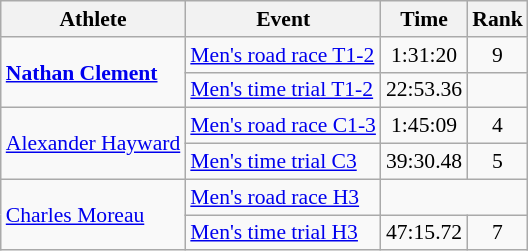<table class=wikitable style=font-size:90%;text-align:center>
<tr>
<th>Athlete</th>
<th>Event</th>
<th>Time</th>
<th>Rank</th>
</tr>
<tr align=center>
<td align=left rowspan=2><strong><a href='#'>Nathan Clement</a></strong></td>
<td align=left><a href='#'>Men's road race T1-2</a></td>
<td>1:31:20</td>
<td>9</td>
</tr>
<tr align=center>
<td align=left><a href='#'>Men's time trial T1-2</a></td>
<td>22:53.36</td>
<td></td>
</tr>
<tr align=center>
<td align=left rowspan=2><a href='#'>Alexander Hayward</a></td>
<td align=left><a href='#'>Men's road race C1-3</a></td>
<td>1:45:09</td>
<td>4</td>
</tr>
<tr align=center>
<td align=left><a href='#'>Men's time trial C3</a></td>
<td>39:30.48</td>
<td>5</td>
</tr>
<tr align=center>
<td align=left rowspan=2><a href='#'>Charles Moreau</a></td>
<td align=left><a href='#'>Men's road race H3</a></td>
<td colspan="2"></td>
</tr>
<tr align=center>
<td align=left><a href='#'>Men's time trial H3</a></td>
<td>47:15.72</td>
<td>7</td>
</tr>
</table>
